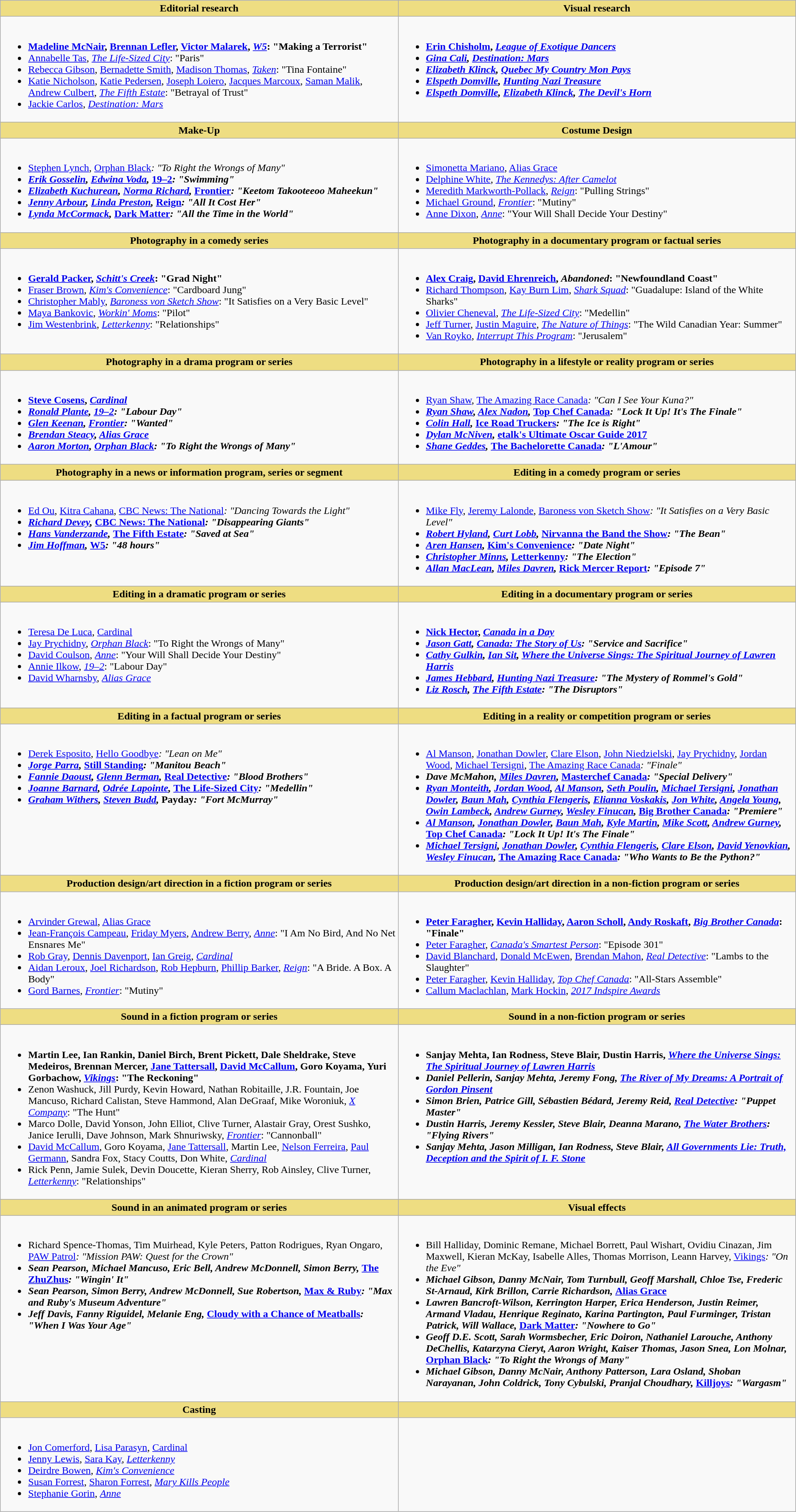<table class="wikitable" style="width=100%">
<tr>
<th style="background:#EEDD82; width:50%">Editorial research</th>
<th style="background:#EEDD82; width:50%">Visual research</th>
</tr>
<tr>
<td valign="top"><br><ul><li> <strong><a href='#'>Madeline McNair</a>, <a href='#'>Brennan Lefler</a>, <a href='#'>Victor Malarek</a>, <em><a href='#'>W5</a></em>: "Making a Terrorist"</strong></li><li><a href='#'>Annabelle Tas</a>, <em><a href='#'>The Life-Sized City</a></em>: "Paris"</li><li><a href='#'>Rebecca Gibson</a>, <a href='#'>Bernadette Smith</a>, <a href='#'>Madison Thomas</a>, <em><a href='#'>Taken</a></em>: "Tina Fontaine"</li><li><a href='#'>Katie Nicholson</a>, <a href='#'>Katie Pedersen</a>, <a href='#'>Joseph Loiero</a>, <a href='#'>Jacques Marcoux</a>, <a href='#'>Saman Malik</a>, <a href='#'>Andrew Culbert</a>, <em><a href='#'>The Fifth Estate</a></em>: "Betrayal of Trust"</li><li><a href='#'>Jackie Carlos</a>, <em><a href='#'>Destination: Mars</a></em></li></ul></td>
<td valign="top"><br><ul><li> <strong><a href='#'>Erin Chisholm</a>, <em><a href='#'>League of Exotique Dancers</a><strong><em></li><li><a href='#'>Gina Cali</a>, </em><a href='#'>Destination: Mars</a><em></li><li><a href='#'>Elizabeth Klinck</a>, </em><a href='#'>Quebec My Country Mon Pays</a><em></li><li><a href='#'>Elspeth Domville</a>, </em><a href='#'>Hunting Nazi Treasure</a><em></li><li><a href='#'>Elspeth Domville</a>, <a href='#'>Elizabeth Klinck</a>, </em><a href='#'>The Devil's Horn</a><em></li></ul></td>
</tr>
<tr>
<th style="background:#EEDD82; width:50%">Make-Up</th>
<th style="background:#EEDD82; width:50%">Costume Design</th>
</tr>
<tr>
<td valign="top"><br><ul><li> </strong><a href='#'>Stephen Lynch</a>, </em><a href='#'>Orphan Black</a><em>: "To Right the Wrongs of Many"<strong></li><li><a href='#'>Erik Gosselin</a>, <a href='#'>Edwina Voda</a>, </em><a href='#'>19–2</a><em>: "Swimming"</li><li><a href='#'>Elizabeth Kuchurean</a>, <a href='#'>Norma Richard</a>, </em><a href='#'>Frontier</a><em>: "Keetom Takooteeoo Maheekun"</li><li><a href='#'>Jenny Arbour</a>, <a href='#'>Linda Preston</a>, </em><a href='#'>Reign</a><em>: "All It Cost Her"</li><li><a href='#'>Lynda McCormack</a>, </em><a href='#'>Dark Matter</a><em>: "All the Time in the World"</li></ul></td>
<td valign="top"><br><ul><li> </strong><a href='#'>Simonetta Mariano</a>, </em><a href='#'>Alias Grace</a></em></strong></li><li><a href='#'>Delphine White</a>, <em><a href='#'>The Kennedys: After Camelot</a></em></li><li><a href='#'>Meredith Markworth-Pollack</a>, <em><a href='#'>Reign</a></em>: "Pulling Strings"</li><li><a href='#'>Michael Ground</a>, <em><a href='#'>Frontier</a></em>: "Mutiny"</li><li><a href='#'>Anne Dixon</a>, <em><a href='#'>Anne</a></em>: "Your Will Shall Decide Your Destiny"</li></ul></td>
</tr>
<tr>
<th style="background:#EEDD82; width:50%">Photography in a comedy series</th>
<th style="background:#EEDD82; width:50%">Photography in a documentary program or factual series</th>
</tr>
<tr>
<td valign="top"><br><ul><li> <strong><a href='#'>Gerald Packer</a>, <em><a href='#'>Schitt's Creek</a></em>: "Grad Night"</strong></li><li><a href='#'>Fraser Brown</a>, <em><a href='#'>Kim's Convenience</a></em>: "Cardboard Jung"</li><li><a href='#'>Christopher Mably</a>, <em><a href='#'>Baroness von Sketch Show</a></em>: "It Satisfies on a Very Basic Level"</li><li><a href='#'>Maya Bankovic</a>, <em><a href='#'>Workin' Moms</a></em>: "Pilot"</li><li><a href='#'>Jim Westenbrink</a>, <em><a href='#'>Letterkenny</a></em>: "Relationships"</li></ul></td>
<td valign="top"><br><ul><li> <strong><a href='#'>Alex Craig</a>, <a href='#'>David Ehrenreich</a>, <em>Abandoned</em>: "Newfoundland Coast"</strong></li><li><a href='#'>Richard Thompson</a>, <a href='#'>Kay Burn Lim</a>, <em><a href='#'>Shark Squad</a></em>: "Guadalupe: Island of the White Sharks"</li><li><a href='#'>Olivier Cheneval</a>, <em><a href='#'>The Life-Sized City</a></em>: "Medellin"</li><li><a href='#'>Jeff Turner</a>, <a href='#'>Justin Maguire</a>, <em><a href='#'>The Nature of Things</a></em>: "The Wild Canadian Year: Summer"</li><li><a href='#'>Van Royko</a>, <em><a href='#'>Interrupt This Program</a></em>: "Jerusalem"</li></ul></td>
</tr>
<tr>
<th style="background:#EEDD82; width:50%">Photography in a drama program or series</th>
<th style="background:#EEDD82; width:50%">Photography in a lifestyle or reality program or series</th>
</tr>
<tr>
<td valign="top"><br><ul><li> <strong><a href='#'>Steve Cosens</a>, <em><a href='#'>Cardinal</a><strong><em></li><li><a href='#'>Ronald Plante</a>, </em><a href='#'>19–2</a><em>: "Labour Day"</li><li><a href='#'>Glen Keenan</a>, </em><a href='#'>Frontier</a><em>: "Wanted"</li><li><a href='#'>Brendan Steacy</a>, </em><a href='#'>Alias Grace</a><em></li><li><a href='#'>Aaron Morton</a>, </em><a href='#'>Orphan Black</a><em>: "To Right the Wrongs of Many"</li></ul></td>
<td valign="top"><br><ul><li> </strong><a href='#'>Ryan Shaw</a>, </em><a href='#'>The Amazing Race Canada</a><em>: "Can I See Your Kuna?"<strong></li><li><a href='#'>Ryan Shaw</a>, <a href='#'>Alex Nadon</a>, </em><a href='#'>Top Chef Canada</a><em>: "Lock It Up! It's The Finale"</li><li><a href='#'>Colin Hall</a>, </em><a href='#'>Ice Road Truckers</a><em>: "The Ice is Right"</li><li><a href='#'>Dylan McNiven</a>, </em><a href='#'>etalk's Ultimate Oscar Guide 2017</a><em></li><li><a href='#'>Shane Geddes</a>, </em><a href='#'>The Bachelorette Canada</a><em>: "L'Amour"</li></ul></td>
</tr>
<tr>
<th style="background:#EEDD82; width:50%">Photography in a news or information program, series or segment</th>
<th style="background:#EEDD82; width:50%">Editing in a comedy program or series</th>
</tr>
<tr>
<td valign="top"><br><ul><li> </strong><a href='#'>Ed Ou</a>, <a href='#'>Kitra Cahana</a>, </em><a href='#'>CBC News: The National</a><em>: "Dancing Towards the Light"<strong></li><li><a href='#'>Richard Devey</a>, </em><a href='#'>CBC News: The National</a><em>: "Disappearing Giants"</li><li><a href='#'>Hans Vanderzande</a>, </em><a href='#'>The Fifth Estate</a><em>: "Saved at Sea"</li><li><a href='#'>Jim Hoffman</a>, </em><a href='#'>W5</a><em>: "48 hours"</li></ul></td>
<td valign="top"><br><ul><li> </strong><a href='#'>Mike Fly</a>, <a href='#'>Jeremy Lalonde</a>, </em><a href='#'>Baroness von Sketch Show</a><em>: "It Satisfies on a Very Basic Level"<strong></li><li><a href='#'>Robert Hyland</a>, <a href='#'>Curt Lobb</a>, </em><a href='#'>Nirvanna the Band the Show</a><em>: "The Bean"</li><li><a href='#'>Aren Hansen</a>, </em><a href='#'>Kim's Convenience</a><em>: "Date Night"</li><li><a href='#'>Christopher Minns</a>, </em><a href='#'>Letterkenny</a><em>: "The Election"</li><li><a href='#'>Allan MacLean</a>, <a href='#'>Miles Davren</a>, </em><a href='#'>Rick Mercer Report</a><em>: "Episode 7"</li></ul></td>
</tr>
<tr>
<th style="background:#EEDD82; width:50%">Editing in a dramatic program or series</th>
<th style="background:#EEDD82; width:50%">Editing in a documentary program or series</th>
</tr>
<tr>
<td valign="top"><br><ul><li> </strong><a href='#'>Teresa De Luca</a>, </em><a href='#'>Cardinal</a></em></strong></li><li><a href='#'>Jay Prychidny</a>, <em><a href='#'>Orphan Black</a></em>: "To Right the Wrongs of Many"</li><li><a href='#'>David Coulson</a>, <em><a href='#'>Anne</a></em>: "Your Will Shall Decide Your Destiny"</li><li><a href='#'>Annie Ilkow</a>, <em><a href='#'>19–2</a></em>: "Labour Day"</li><li><a href='#'>David Wharnsby</a>, <em><a href='#'>Alias Grace</a></em></li></ul></td>
<td valign="top"><br><ul><li> <strong><a href='#'>Nick Hector</a>, <em><a href='#'>Canada in a Day</a><strong><em></li><li><a href='#'>Jason Gatt</a>, </em><a href='#'>Canada: The Story of Us</a><em>: "Service and Sacrifice"</li><li><a href='#'>Cathy Gulkin</a>, <a href='#'>Ian Sit</a>, </em><a href='#'>Where the Universe Sings: The Spiritual Journey of Lawren Harris</a><em></li><li><a href='#'>James Hebbard</a>, </em><a href='#'>Hunting Nazi Treasure</a><em>: "The Mystery of Rommel's Gold"</li><li><a href='#'>Liz Rosch</a>, </em><a href='#'>The Fifth Estate</a><em>: "The Disruptors"</li></ul></td>
</tr>
<tr>
<th style="background:#EEDD82; width:50%">Editing in a factual program or series</th>
<th style="background:#EEDD82; width:50%">Editing in a reality or competition program or series</th>
</tr>
<tr>
<td valign="top"><br><ul><li> </strong><a href='#'>Derek Esposito</a>, </em><a href='#'>Hello Goodbye</a><em>: "Lean on Me"<strong></li><li><a href='#'>Jorge Parra</a>, </em><a href='#'>Still Standing</a><em>: "Manitou Beach"</li><li><a href='#'>Fannie Daoust</a>, <a href='#'>Glenn Berman</a>, </em><a href='#'>Real Detective</a><em>: "Blood Brothers"</li><li><a href='#'>Joanne Barnard</a>, <a href='#'>Odrée Lapointe</a>, </em><a href='#'>The Life-Sized City</a><em>: "Medellin"</li><li><a href='#'>Graham Withers</a>, <a href='#'>Steven Budd</a>, </em>Payday<em>: "Fort McMurray"</li></ul></td>
<td valign="top"><br><ul><li> </strong><a href='#'>Al Manson</a>, <a href='#'>Jonathan Dowler</a>, <a href='#'>Clare Elson</a>, <a href='#'>John Niedzielski</a>, <a href='#'>Jay Prychidny</a>, <a href='#'>Jordan Wood</a>, <a href='#'>Michael Tersigni</a>, </em><a href='#'>The Amazing Race Canada</a><em>: "Finale"<strong></li><li>Dave McMahon, <a href='#'>Miles Davren</a>, </em><a href='#'>Masterchef Canada</a><em>: "Special Delivery"</li><li><a href='#'>Ryan Monteith</a>, <a href='#'>Jordan Wood</a>, <a href='#'>Al Manson</a>, <a href='#'>Seth Poulin</a>, <a href='#'>Michael Tersigni</a>, <a href='#'>Jonathan Dowler</a>, <a href='#'>Baun Mah</a>, <a href='#'>Cynthia Flengeris</a>, <a href='#'>Elianna Voskakis</a>, <a href='#'>Jon White</a>, <a href='#'>Angela Young</a>, <a href='#'>Owin Lambeck</a>, <a href='#'>Andrew Gurney</a>, <a href='#'>Wesley Finucan</a>, </em><a href='#'>Big Brother Canada</a><em>: "Premiere"</li><li><a href='#'>Al Manson</a>, <a href='#'>Jonathan Dowler</a>, <a href='#'>Baun Mah</a>, <a href='#'>Kyle Martin</a>, <a href='#'>Mike Scott</a>, <a href='#'>Andrew Gurney</a>, </em><a href='#'>Top Chef Canada</a><em>: "Lock It Up! It's The Finale"</li><li><a href='#'>Michael Tersigni</a>, <a href='#'>Jonathan Dowler</a>, <a href='#'>Cynthia Flengeris</a>, <a href='#'>Clare Elson</a>, <a href='#'>David Yenovkian</a>, <a href='#'>Wesley Finucan</a>, </em><a href='#'>The Amazing Race Canada</a><em>: "Who Wants to Be the Python?"</li></ul></td>
</tr>
<tr>
<th style="background:#EEDD82; width:50%">Production design/art direction in a fiction program or series</th>
<th style="background:#EEDD82; width:50%">Production design/art direction in a non-fiction program or series</th>
</tr>
<tr>
<td valign="top"><br><ul><li> </strong><a href='#'>Arvinder Grewal</a>, </em><a href='#'>Alias Grace</a></em></strong></li><li><a href='#'>Jean-François Campeau</a>, <a href='#'>Friday Myers</a>, <a href='#'>Andrew Berry</a>, <em><a href='#'>Anne</a></em>: "I Am No Bird, And No Net Ensnares Me"</li><li><a href='#'>Rob Gray</a>, <a href='#'>Dennis Davenport</a>, <a href='#'>Ian Greig</a>, <em><a href='#'>Cardinal</a></em></li><li><a href='#'>Aidan Leroux</a>, <a href='#'>Joel Richardson</a>, <a href='#'>Rob Hepburn</a>, <a href='#'>Phillip Barker</a>, <em><a href='#'>Reign</a></em>: "A Bride. A Box. A Body"</li><li><a href='#'>Gord Barnes</a>, <em><a href='#'>Frontier</a></em>: "Mutiny"</li></ul></td>
<td valign="top"><br><ul><li> <strong><a href='#'>Peter Faragher</a>, <a href='#'>Kevin Halliday</a>, <a href='#'>Aaron Scholl</a>, <a href='#'>Andy Roskaft</a>, <em><a href='#'>Big Brother Canada</a></em>: "Finale"</strong></li><li><a href='#'>Peter Faragher</a>, <em><a href='#'>Canada's Smartest Person</a></em>: "Episode 301"</li><li><a href='#'>David Blanchard</a>, <a href='#'>Donald McEwen</a>, <a href='#'>Brendan Mahon</a>, <em><a href='#'>Real Detective</a></em>: "Lambs to the Slaughter"</li><li><a href='#'>Peter Faragher</a>, <a href='#'>Kevin Halliday</a>, <em><a href='#'>Top Chef Canada</a></em>: "All-Stars Assemble"</li><li><a href='#'>Callum Maclachlan</a>, <a href='#'>Mark Hockin</a>, <em><a href='#'>2017 Indspire Awards</a></em></li></ul></td>
</tr>
<tr>
<th style="background:#EEDD82; width:50%">Sound in a fiction program or series</th>
<th style="background:#EEDD82; width:50%">Sound in a non-fiction program or series</th>
</tr>
<tr>
<td valign="top"><br><ul><li> <strong>Martin Lee, Ian Rankin, Daniel Birch, Brent Pickett, Dale Sheldrake, Steve Medeiros, Brennan Mercer, <a href='#'>Jane Tattersall</a>, <a href='#'>David McCallum</a>, Goro Koyama, Yuri Gorbachow, <em><a href='#'>Vikings</a></em>: "The Reckoning"</strong></li><li>Zenon Washuck, Jill Purdy, Kevin Howard, Nathan Robitaille, J.R. Fountain, Joe Mancuso, Richard Calistan, Steve Hammond, Alan DeGraaf, Mike Woroniuk, <em><a href='#'>X Company</a></em>: "The Hunt"</li><li>Marco Dolle, David Yonson, John Elliot, Clive Turner, Alastair Gray, Orest Sushko, Janice Ierulli, Dave Johnson, Mark Shnuriwsky, <em><a href='#'>Frontier</a></em>: "Cannonball"</li><li><a href='#'>David McCallum</a>, Goro Koyama, <a href='#'>Jane Tattersall</a>, Martin Lee, <a href='#'>Nelson Ferreira</a>, <a href='#'>Paul Germann</a>, Sandra Fox, Stacy Coutts, Don White, <em><a href='#'>Cardinal</a></em></li><li>Rick Penn, Jamie Sulek, Devin Doucette, Kieran Sherry, Rob Ainsley, Clive Turner, <em><a href='#'>Letterkenny</a></em>: "Relationships"</li></ul></td>
<td valign="top"><br><ul><li> <strong>Sanjay Mehta, Ian Rodness, Steve Blair, Dustin Harris, <em><a href='#'>Where the Universe Sings: The Spiritual Journey of Lawren Harris</a><strong><em></li><li>Daniel Pellerin, Sanjay Mehta, Jeremy Fong, </em><a href='#'>The River of My Dreams: A Portrait of Gordon Pinsent</a><em></li><li>Simon Brien, Patrice Gill, Sébastien Bédard, Jeremy Reid, </em><a href='#'>Real Detective</a><em>: "Puppet Master"</li><li>Dustin Harris, Jeremy Kessler, Steve Blair, Deanna Marano, </em><a href='#'>The Water Brothers</a><em>: "Flying Rivers"</li><li>Sanjay Mehta, Jason Milligan, Ian Rodness, Steve Blair, </em><a href='#'>All Governments Lie: Truth, Deception and the Spirit of I. F. Stone</a><em></li></ul></td>
</tr>
<tr>
<th style="background:#EEDD82; width:50%">Sound in an animated program or series</th>
<th style="background:#EEDD82; width:50%">Visual effects</th>
</tr>
<tr>
<td valign="top"><br><ul><li> </strong>Richard Spence-Thomas, Tim Muirhead, Kyle Peters, Patton Rodrigues, Ryan Ongaro, </em><a href='#'>PAW Patrol</a><em>: "Mission PAW: Quest for the Crown"<strong></li><li>Sean Pearson, Michael Mancuso, Eric Bell, Andrew McDonnell, Simon Berry, </em><a href='#'>The ZhuZhus</a><em>: "Wingin' It"</li><li>Sean Pearson, Simon Berry, Andrew McDonnell, Sue Robertson, </em><a href='#'>Max & Ruby</a><em>: "Max and Ruby's Museum Adventure"</li><li>Jeff Davis, Fanny Riguidel, Melanie Eng, </em><a href='#'>Cloudy with a Chance of Meatballs</a><em>: "When I Was Your Age"</li></ul></td>
<td valign="top"><br><ul><li> </strong>Bill Halliday, Dominic Remane, Michael Borrett, Paul Wishart, Ovidiu Cinazan, Jim Maxwell, Kieran McKay, Isabelle Alles, Thomas Morrison, Leann Harvey, </em><a href='#'>Vikings</a><em>: "On the Eve"<strong></li><li>Michael Gibson, Danny McNair, Tom Turnbull, Geoff Marshall, Chloe Tse, Frederic St-Arnaud, Kirk Brillon, Carrie Richardson, </em><a href='#'>Alias Grace</a><em></li><li>Lawren Bancroft-Wilson, Kerrington Harper, Erica Henderson, Justin Reimer, Armand Vladau, Henrique Reginato, Karina Partington, Paul Furminger, Tristan Patrick, Will Wallace, </em><a href='#'>Dark Matter</a><em>: "Nowhere to Go"</li><li>Geoff D.E. Scott, Sarah Wormsbecher, Eric Doiron, Nathaniel Larouche, Anthony DeChellis, Katarzyna Cieryt, Aaron Wright, Kaiser Thomas, Jason Snea, Lon Molnar, </em><a href='#'>Orphan Black</a><em>: "To Right the Wrongs of Many"</li><li>Michael Gibson, Danny McNair, Anthony Patterson, Lara Osland, Shoban Narayanan, John Coldrick, Tony Cybulski, Pranjal Choudhary, </em><a href='#'>Killjoys</a><em>: "Wargasm"</li></ul></td>
</tr>
<tr>
<th style="background:#EEDD82; width:50%">Casting</th>
<th style="background:#EEDD82; width:50%"></th>
</tr>
<tr>
<td valign="top"><br><ul><li> </strong><a href='#'>Jon Comerford</a>, <a href='#'>Lisa Parasyn</a>, </em><a href='#'>Cardinal</a></em></strong></li><li><a href='#'>Jenny Lewis</a>, <a href='#'>Sara Kay</a>, <em><a href='#'>Letterkenny</a></em></li><li><a href='#'>Deirdre Bowen</a>, <em><a href='#'>Kim's Convenience</a></em></li><li><a href='#'>Susan Forrest</a>, <a href='#'>Sharon Forrest</a>, <em><a href='#'>Mary Kills People</a></em></li><li><a href='#'>Stephanie Gorin</a>, <em><a href='#'>Anne</a></em></li></ul></td>
</tr>
</table>
